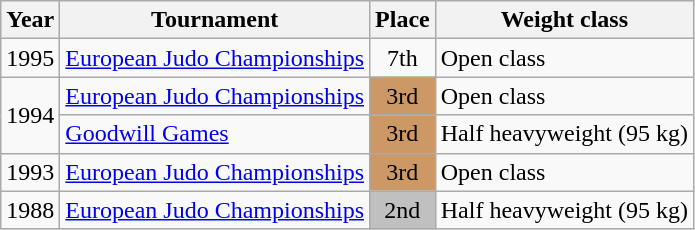<table class=wikitable>
<tr>
<th>Year</th>
<th>Tournament</th>
<th>Place</th>
<th>Weight class</th>
</tr>
<tr>
<td>1995</td>
<td><a href='#'>European Judo Championships</a></td>
<td align="center">7th</td>
<td>Open class</td>
</tr>
<tr>
<td rowspan=2>1994</td>
<td><a href='#'>European Judo Championships</a></td>
<td bgcolor="cc9966" align="center">3rd</td>
<td>Open class</td>
</tr>
<tr>
<td><a href='#'>Goodwill Games</a></td>
<td bgcolor="cc9966" align="center">3rd</td>
<td>Half heavyweight (95 kg)</td>
</tr>
<tr>
<td>1993</td>
<td><a href='#'>European Judo Championships</a></td>
<td bgcolor="cc9966" align="center">3rd</td>
<td>Open class</td>
</tr>
<tr>
<td>1988</td>
<td><a href='#'>European Judo Championships</a></td>
<td bgcolor="silver" align="center">2nd</td>
<td>Half heavyweight (95 kg)</td>
</tr>
</table>
